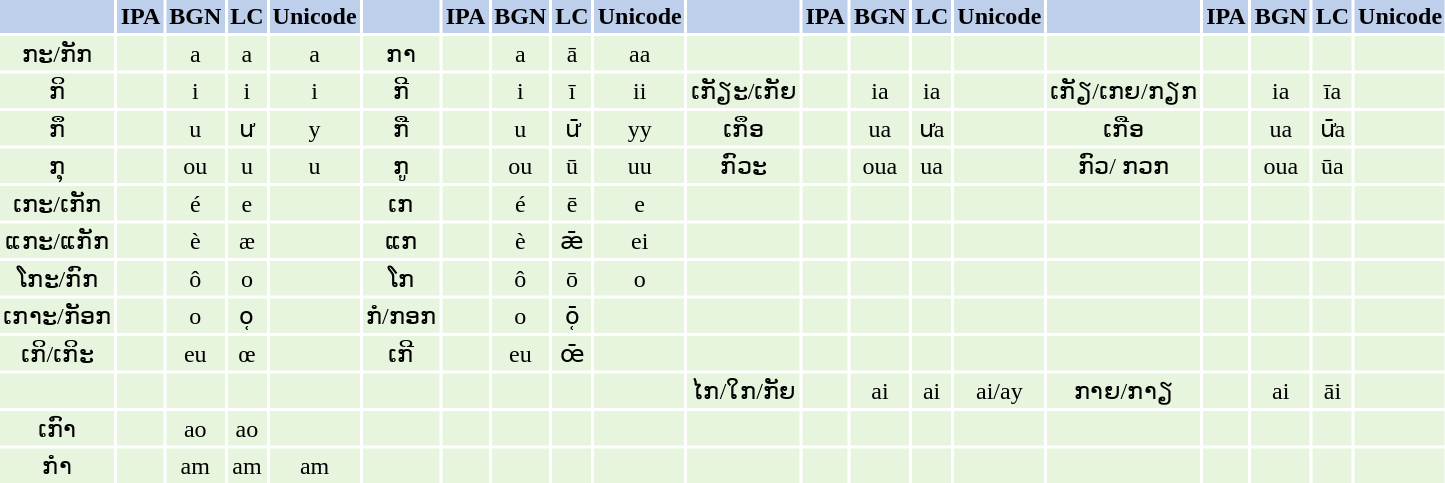<table border="0" cellspacing="2px" cellpadding="2px">
<tr bgcolor="#BECFEB" align="center">
<th></th>
<th>IPA</th>
<th>BGN</th>
<th>LC</th>
<th>Unicode</th>
<th></th>
<th>IPA</th>
<th>BGN</th>
<th>LC</th>
<th>Unicode</th>
<th></th>
<th>IPA</th>
<th>BGN</th>
<th>LC</th>
<th>Unicode</th>
<th></th>
<th>IPA</th>
<th>BGN</th>
<th>LC</th>
<th>Unicode</th>
</tr>
<tr bgcolor="#E7F5DE" align="center">
<td>ກະ/ກັກ</td>
<td></td>
<td>a</td>
<td>a</td>
<td>a</td>
<td>ກາ</td>
<td></td>
<td>a</td>
<td>ā</td>
<td>aa</td>
<td></td>
<td></td>
<td></td>
<td></td>
<td></td>
<td></td>
<td></td>
<td></td>
<td></td>
<td></td>
</tr>
<tr bgcolor="#E7F5DE" align="center">
<td>ກິ</td>
<td></td>
<td>i</td>
<td>i</td>
<td>i</td>
<td>ກີ</td>
<td></td>
<td>i</td>
<td>ī</td>
<td>ii</td>
<td>ເກັຽະ/ເກັຍ</td>
<td></td>
<td>ia</td>
<td>ia</td>
<td></td>
<td>ເກັຽ/ເກຍ/ກຽກ</td>
<td></td>
<td>ia</td>
<td>īa</td>
<td></td>
</tr>
<tr bgcolor="#E7F5DE" align="center">
<td>ກຶ</td>
<td></td>
<td>u</td>
<td>ư</td>
<td>y</td>
<td>ກື</td>
<td></td>
<td>u</td>
<td>ư̄</td>
<td>yy</td>
<td>ເກຶອ</td>
<td></td>
<td>ua</td>
<td>ưa</td>
<td></td>
<td>ເກືອ</td>
<td></td>
<td>ua</td>
<td>ư̄a</td>
<td></td>
</tr>
<tr bgcolor="#E7F5DE" align="center">
<td>ກຸ</td>
<td></td>
<td>ou</td>
<td>u</td>
<td>u</td>
<td>ກູ</td>
<td></td>
<td>ou</td>
<td>ū</td>
<td>uu</td>
<td>ກົວະ</td>
<td></td>
<td>oua</td>
<td>ua</td>
<td></td>
<td>ກົວ/ ກວກ</td>
<td></td>
<td>oua</td>
<td>ūa</td>
<td></td>
</tr>
<tr bgcolor="#E7F5DE" align="center">
<td>ເກະ/ເກັກ</td>
<td></td>
<td>é</td>
<td>e</td>
<td></td>
<td>ເກ</td>
<td></td>
<td>é</td>
<td>ē</td>
<td>e</td>
<td></td>
<td></td>
<td></td>
<td></td>
<td></td>
<td></td>
<td></td>
<td></td>
<td></td>
<td></td>
</tr>
<tr bgcolor="#E7F5DE" align="center">
<td>ແກະ/ແກັກ</td>
<td></td>
<td>è</td>
<td>æ</td>
<td></td>
<td>ແກ</td>
<td></td>
<td>è</td>
<td>ǣ</td>
<td>ei</td>
<td></td>
<td></td>
<td></td>
<td></td>
<td></td>
<td></td>
<td></td>
<td></td>
<td></td>
<td></td>
</tr>
<tr bgcolor="#E7F5DE" align="center">
<td>ໂກະ/ກົກ</td>
<td></td>
<td>ô</td>
<td>o</td>
<td></td>
<td>ໂກ</td>
<td></td>
<td>ô</td>
<td>ō</td>
<td>o</td>
<td></td>
<td></td>
<td></td>
<td></td>
<td></td>
<td></td>
<td></td>
<td></td>
<td></td>
<td></td>
</tr>
<tr bgcolor="#E7F5DE" align="center">
<td>ເກາະ/ກັອກ</td>
<td></td>
<td>o</td>
<td>o̜</td>
<td></td>
<td>ກໍ/ກອກ</td>
<td></td>
<td>o</td>
<td>ō̜</td>
<td></td>
<td></td>
<td></td>
<td></td>
<td></td>
<td></td>
<td></td>
<td></td>
<td></td>
<td></td>
<td></td>
</tr>
<tr bgcolor="#E7F5DE" align="center">
<td>ເກິ/ເກິະ</td>
<td></td>
<td>eu</td>
<td>œ</td>
<td></td>
<td>ເກີ</td>
<td></td>
<td>eu</td>
<td>œ̄</td>
<td></td>
<td></td>
<td></td>
<td></td>
<td></td>
<td></td>
<td></td>
<td></td>
<td></td>
<td></td>
<td></td>
</tr>
<tr bgcolor="#E7F5DE" align="center">
<td></td>
<td></td>
<td></td>
<td></td>
<td></td>
<td></td>
<td></td>
<td></td>
<td></td>
<td></td>
<td>ໄກ/ໃກ/ກັຍ</td>
<td></td>
<td>ai</td>
<td>ai</td>
<td>ai/ay</td>
<td>ກາຍ/ກາຽ</td>
<td></td>
<td>ai</td>
<td>āi</td>
<td></td>
</tr>
<tr bgcolor="#E7F5DE" align="center">
<td>ເກົາ</td>
<td></td>
<td>ao</td>
<td>ao</td>
<td></td>
<td></td>
<td></td>
<td></td>
<td></td>
<td></td>
<td></td>
<td></td>
<td></td>
<td></td>
<td></td>
<td></td>
<td></td>
<td></td>
<td></td>
<td></td>
</tr>
<tr bgcolor="#E7F5DE" align="center">
<td>ກໍາ</td>
<td></td>
<td>am</td>
<td>am</td>
<td>am</td>
<td></td>
<td></td>
<td></td>
<td></td>
<td></td>
<td></td>
<td></td>
<td></td>
<td></td>
<td></td>
<td></td>
<td></td>
<td></td>
<td></td>
<td></td>
</tr>
</table>
